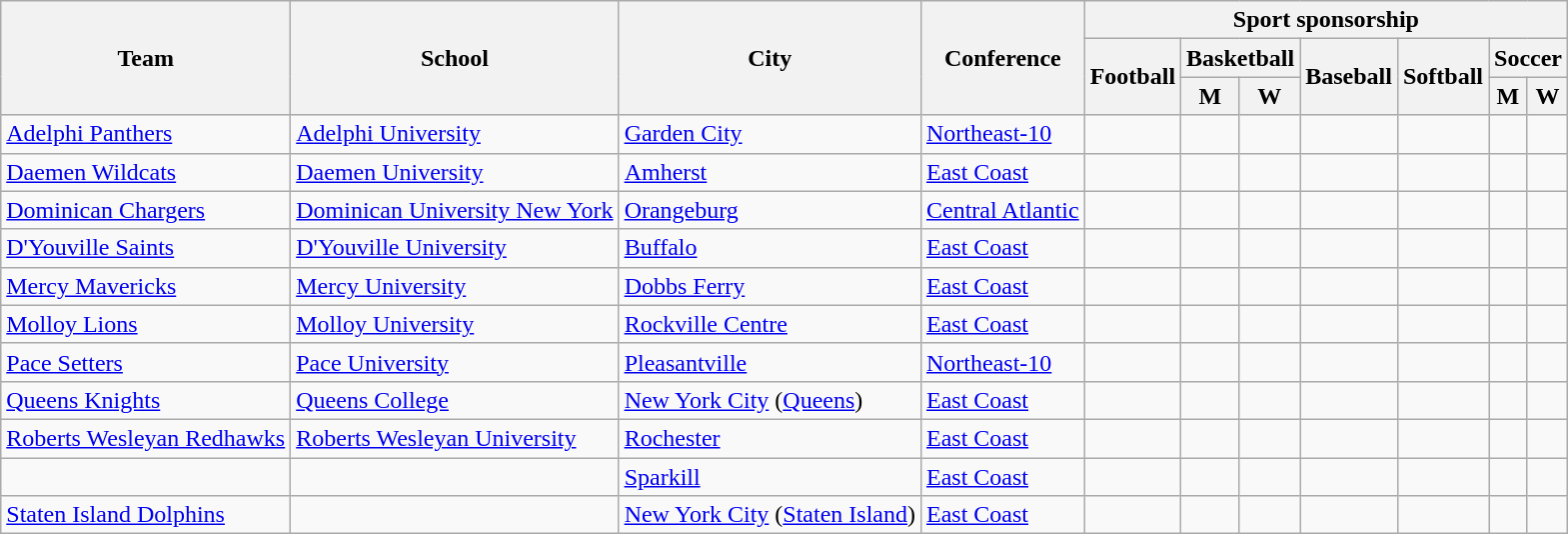<table class="sortable wikitable">
<tr>
<th rowspan=3>Team</th>
<th rowspan=3>School</th>
<th rowspan=3>City</th>
<th rowspan=3>Conference</th>
<th colspan=7>Sport sponsorship</th>
</tr>
<tr>
<th rowspan=2>Football</th>
<th colspan=2>Basketball</th>
<th rowspan=2>Baseball</th>
<th rowspan=2>Softball</th>
<th colspan=2>Soccer</th>
</tr>
<tr>
<th>M</th>
<th>W</th>
<th>M</th>
<th>W</th>
</tr>
<tr>
<td><a href='#'>Adelphi Panthers</a></td>
<td><a href='#'>Adelphi University</a></td>
<td><a href='#'>Garden City</a></td>
<td><a href='#'>Northeast-10</a></td>
<td></td>
<td></td>
<td></td>
<td></td>
<td></td>
<td></td>
<td></td>
</tr>
<tr>
<td><a href='#'>Daemen Wildcats</a></td>
<td><a href='#'>Daemen University</a></td>
<td><a href='#'>Amherst</a></td>
<td><a href='#'>East Coast</a></td>
<td></td>
<td></td>
<td></td>
<td></td>
<td></td>
<td></td>
<td></td>
</tr>
<tr>
<td><a href='#'>Dominican Chargers</a></td>
<td><a href='#'>Dominican University New York</a></td>
<td><a href='#'>Orangeburg</a></td>
<td><a href='#'>Central Atlantic</a></td>
<td></td>
<td></td>
<td></td>
<td></td>
<td></td>
<td></td>
<td></td>
</tr>
<tr>
<td><a href='#'>D'Youville Saints</a></td>
<td><a href='#'>D'Youville University</a></td>
<td><a href='#'>Buffalo</a></td>
<td><a href='#'>East Coast</a></td>
<td></td>
<td></td>
<td></td>
<td></td>
<td></td>
<td></td>
<td></td>
</tr>
<tr>
<td><a href='#'>Mercy Mavericks</a></td>
<td><a href='#'>Mercy University</a></td>
<td><a href='#'>Dobbs Ferry</a></td>
<td><a href='#'>East Coast</a></td>
<td></td>
<td></td>
<td></td>
<td></td>
<td></td>
<td></td>
<td></td>
</tr>
<tr>
<td><a href='#'>Molloy Lions</a></td>
<td><a href='#'>Molloy University</a></td>
<td><a href='#'>Rockville Centre</a></td>
<td><a href='#'>East Coast</a></td>
<td></td>
<td></td>
<td></td>
<td></td>
<td></td>
<td></td>
<td></td>
</tr>
<tr>
<td><a href='#'>Pace Setters</a></td>
<td><a href='#'>Pace University</a></td>
<td><a href='#'>Pleasantville</a></td>
<td><a href='#'>Northeast-10</a></td>
<td></td>
<td></td>
<td></td>
<td></td>
<td></td>
<td></td>
<td></td>
</tr>
<tr>
<td><a href='#'>Queens Knights</a></td>
<td><a href='#'>Queens College</a></td>
<td><a href='#'>New York City</a> (<a href='#'>Queens</a>)</td>
<td><a href='#'>East Coast</a></td>
<td></td>
<td></td>
<td></td>
<td></td>
<td></td>
<td></td>
<td></td>
</tr>
<tr>
<td><a href='#'>Roberts Wesleyan Redhawks</a></td>
<td><a href='#'>Roberts Wesleyan University</a></td>
<td><a href='#'>Rochester</a></td>
<td><a href='#'>East Coast</a></td>
<td></td>
<td></td>
<td></td>
<td></td>
<td></td>
<td></td>
<td></td>
</tr>
<tr>
<td></td>
<td></td>
<td><a href='#'>Sparkill</a></td>
<td><a href='#'>East Coast</a></td>
<td></td>
<td></td>
<td></td>
<td></td>
<td></td>
<td></td>
<td></td>
</tr>
<tr>
<td><a href='#'>Staten Island Dolphins</a></td>
<td></td>
<td><a href='#'>New York City</a> (<a href='#'>Staten Island</a>)</td>
<td><a href='#'>East Coast</a></td>
<td></td>
<td></td>
<td></td>
<td></td>
<td></td>
<td></td>
<td></td>
</tr>
</table>
